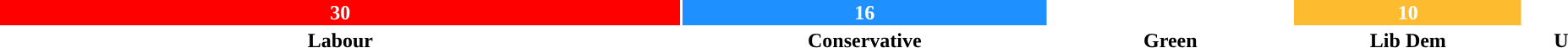<table style="width:100%; text-align:center;">
<tr style="color:white;">
<td style="background:red; width:42.85%;"><strong>30</strong></td>
<td style="background:dodgerblue; width:22.86%;"><strong>16</strong></td>
<td style="background:"><strong>13</strong></td>
<td style="background:#FDBB30; width:14.29%;"><strong>10</strong></td>
<td style="background:"><strong>1</strong></td>
</tr>
<tr>
<td><span><strong>Labour</strong></span></td>
<td><span><strong>Conservative</strong></span></td>
<td><span><strong>Green</strong></span></td>
<td><span><strong>Lib Dem</strong></span></td>
<td><span><strong>U</strong></span></td>
</tr>
</table>
